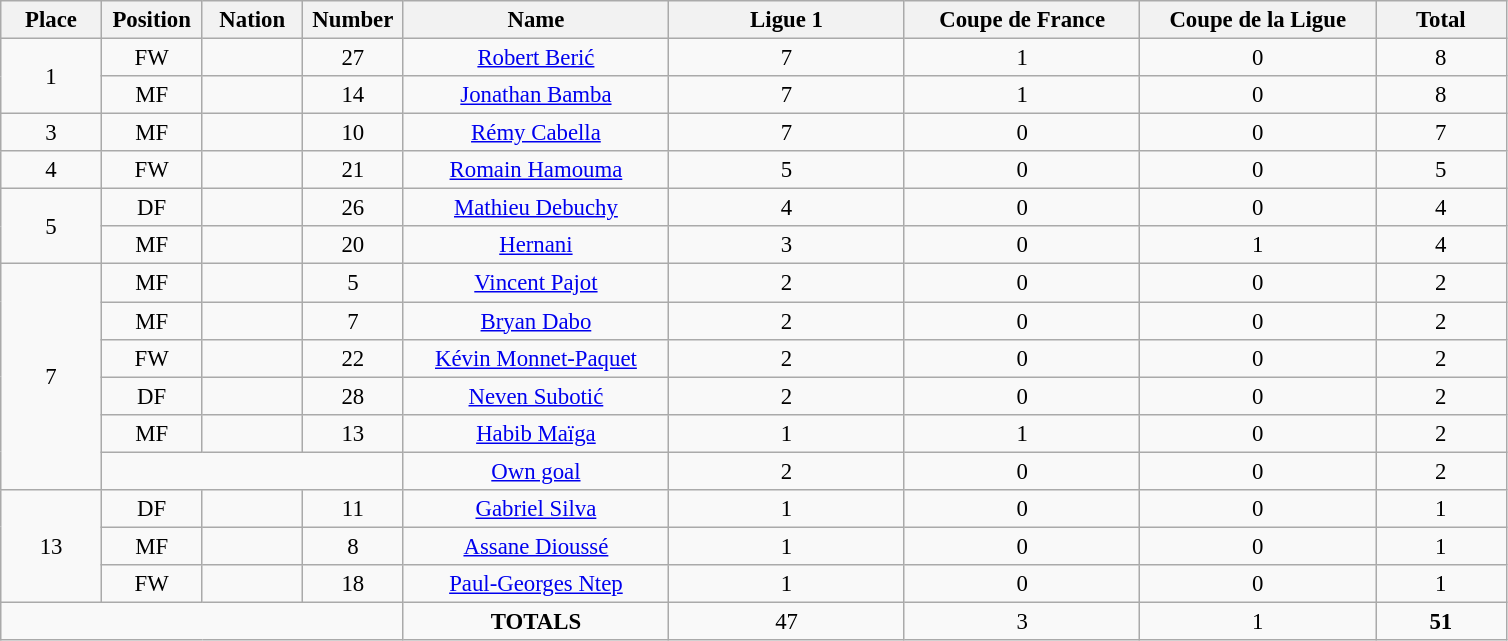<table class="wikitable" style="font-size: 95%; text-align: center;">
<tr>
<th width=60>Place</th>
<th width=60>Position</th>
<th width=60>Nation</th>
<th width=60>Number</th>
<th width=170>Name</th>
<th width=150>Ligue 1</th>
<th width=150>Coupe de France</th>
<th width=150>Coupe de la Ligue</th>
<th width=80><strong>Total</strong></th>
</tr>
<tr>
<td rowspan="2">1</td>
<td>FW</td>
<td></td>
<td>27</td>
<td><a href='#'>Robert Berić</a></td>
<td>7</td>
<td>1</td>
<td>0</td>
<td>8</td>
</tr>
<tr>
<td>MF</td>
<td></td>
<td>14</td>
<td><a href='#'>Jonathan Bamba</a></td>
<td>7</td>
<td>1</td>
<td>0</td>
<td>8</td>
</tr>
<tr>
<td>3</td>
<td>MF</td>
<td></td>
<td>10</td>
<td><a href='#'>Rémy Cabella</a></td>
<td>7</td>
<td>0</td>
<td>0</td>
<td>7</td>
</tr>
<tr>
<td>4</td>
<td>FW</td>
<td></td>
<td>21</td>
<td><a href='#'>Romain Hamouma</a></td>
<td>5</td>
<td>0</td>
<td>0</td>
<td>5</td>
</tr>
<tr>
<td rowspan="2">5</td>
<td>DF</td>
<td></td>
<td>26</td>
<td><a href='#'>Mathieu Debuchy</a></td>
<td>4</td>
<td>0</td>
<td>0</td>
<td>4</td>
</tr>
<tr>
<td>MF</td>
<td></td>
<td>20</td>
<td><a href='#'>Hernani</a></td>
<td>3</td>
<td>0</td>
<td>1</td>
<td>4</td>
</tr>
<tr>
<td rowspan="6">7</td>
<td>MF</td>
<td></td>
<td>5</td>
<td><a href='#'>Vincent Pajot</a></td>
<td>2</td>
<td>0</td>
<td>0</td>
<td>2</td>
</tr>
<tr>
<td>MF</td>
<td></td>
<td>7</td>
<td><a href='#'>Bryan Dabo</a></td>
<td>2</td>
<td>0</td>
<td>0</td>
<td>2</td>
</tr>
<tr>
<td>FW</td>
<td></td>
<td>22</td>
<td><a href='#'>Kévin Monnet-Paquet</a></td>
<td>2</td>
<td>0</td>
<td>0</td>
<td>2</td>
</tr>
<tr>
<td>DF</td>
<td></td>
<td>28</td>
<td><a href='#'>Neven Subotić</a></td>
<td>2</td>
<td>0</td>
<td>0</td>
<td>2</td>
</tr>
<tr>
<td>MF</td>
<td></td>
<td>13</td>
<td><a href='#'>Habib Maïga</a></td>
<td>1</td>
<td>1</td>
<td>0</td>
<td>2</td>
</tr>
<tr>
<td colspan="3"></td>
<td><a href='#'>Own goal</a></td>
<td>2</td>
<td>0</td>
<td>0</td>
<td>2</td>
</tr>
<tr>
<td rowspan="3">13</td>
<td>DF</td>
<td></td>
<td>11</td>
<td><a href='#'>Gabriel Silva</a></td>
<td>1</td>
<td>0</td>
<td>0</td>
<td>1</td>
</tr>
<tr>
<td>MF</td>
<td></td>
<td>8</td>
<td><a href='#'>Assane Dioussé</a></td>
<td>1</td>
<td>0</td>
<td>0</td>
<td>1</td>
</tr>
<tr>
<td>FW</td>
<td></td>
<td>18</td>
<td><a href='#'>Paul-Georges Ntep</a></td>
<td>1</td>
<td>0</td>
<td>0</td>
<td>1</td>
</tr>
<tr>
<td colspan="4"></td>
<td><strong>TOTALS</strong></td>
<td>47</td>
<td>3</td>
<td>1</td>
<td><strong>51</strong></td>
</tr>
</table>
